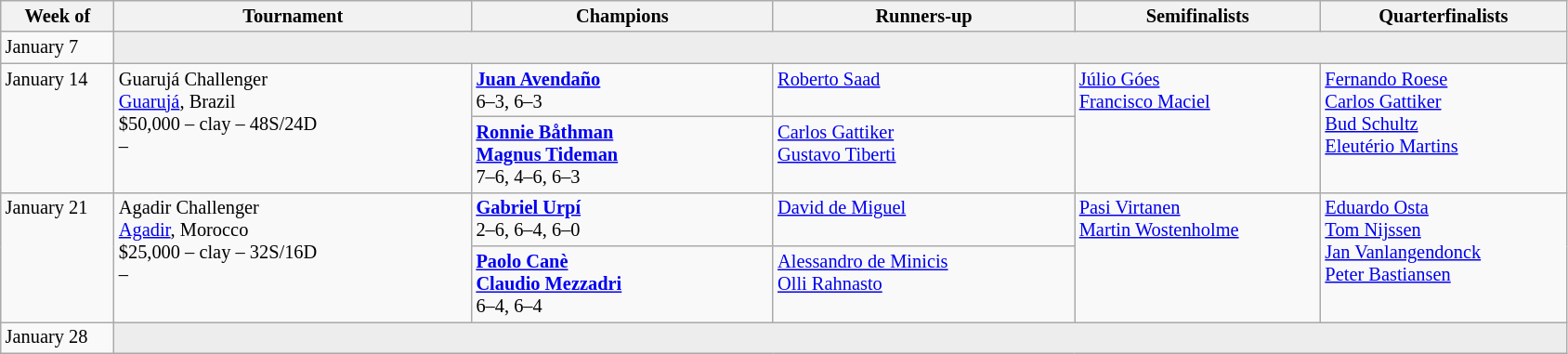<table class="wikitable" style="font-size:85%;">
<tr>
<th width="75">Week of</th>
<th width="250">Tournament</th>
<th width="210">Champions</th>
<th width="210">Runners-up</th>
<th width="170">Semifinalists</th>
<th width="170">Quarterfinalists</th>
</tr>
<tr valign="top">
<td rowspan="1">January 7</td>
<td colspan="5" bgcolor="#ededed"></td>
</tr>
<tr valign="top">
<td rowspan="2">January 14</td>
<td rowspan="2">Guarujá Challenger<br> <a href='#'>Guarujá</a>, Brazil<br>$50,000 – clay – 48S/24D<br>  – </td>
<td> <strong><a href='#'>Juan Avendaño</a></strong> <br>6–3, 6–3</td>
<td> <a href='#'>Roberto Saad</a></td>
<td rowspan="2"> <a href='#'>Júlio Góes</a> <br>  <a href='#'>Francisco Maciel</a></td>
<td rowspan="2"> <a href='#'>Fernando Roese</a> <br> <a href='#'>Carlos Gattiker</a> <br> <a href='#'>Bud Schultz</a> <br>  <a href='#'>Eleutério Martins</a></td>
</tr>
<tr valign="top">
<td> <strong><a href='#'>Ronnie Båthman</a></strong> <br> <strong><a href='#'>Magnus Tideman</a></strong><br>7–6, 4–6, 6–3</td>
<td> <a href='#'>Carlos Gattiker</a><br>  <a href='#'>Gustavo Tiberti</a></td>
</tr>
<tr valign="top">
<td rowspan="2">January 21</td>
<td rowspan="2">Agadir Challenger<br> <a href='#'>Agadir</a>, Morocco<br>$25,000 – clay – 32S/16D<br>  – </td>
<td> <strong><a href='#'>Gabriel Urpí</a></strong> <br>2–6, 6–4, 6–0</td>
<td> <a href='#'>David de Miguel</a></td>
<td rowspan="2"> <a href='#'>Pasi Virtanen</a> <br>  <a href='#'>Martin Wostenholme</a></td>
<td rowspan="2"> <a href='#'>Eduardo Osta</a> <br> <a href='#'>Tom Nijssen</a> <br> <a href='#'>Jan Vanlangendonck</a> <br>  <a href='#'>Peter Bastiansen</a></td>
</tr>
<tr valign="top">
<td> <strong><a href='#'>Paolo Canè</a></strong> <br> <strong><a href='#'>Claudio Mezzadri</a></strong><br>6–4, 6–4</td>
<td> <a href='#'>Alessandro de Minicis</a><br>  <a href='#'>Olli Rahnasto</a></td>
</tr>
<tr valign="top">
<td rowspan="1">January 28</td>
<td colspan="5" bgcolor="#ededed"></td>
</tr>
</table>
